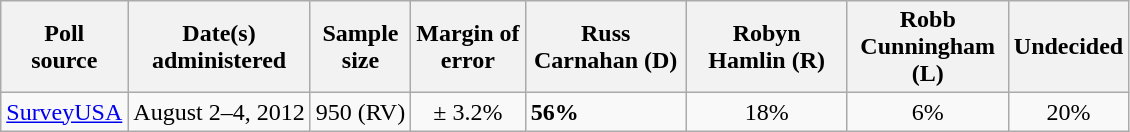<table class="wikitable">
<tr>
<th>Poll<br>source</th>
<th>Date(s)<br>administered</th>
<th>Sample<br>size</th>
<th>Margin of<br>error</th>
<th style="width:100px;">Russ<br>Carnahan (D)</th>
<th style="width:100px;">Robyn<br>Hamlin (R)</th>
<th style="width:100px;">Robb<br>Cunningham (L)</th>
<th>Undecided</th>
</tr>
<tr>
<td><a href='#'>SurveyUSA</a></td>
<td align=center>August 2–4, 2012</td>
<td align=center>950 (RV)</td>
<td align=center>± 3.2%</td>
<td><strong>56%</strong></td>
<td align=center>18%</td>
<td align=center>6%</td>
<td align=center>20%</td>
</tr>
</table>
